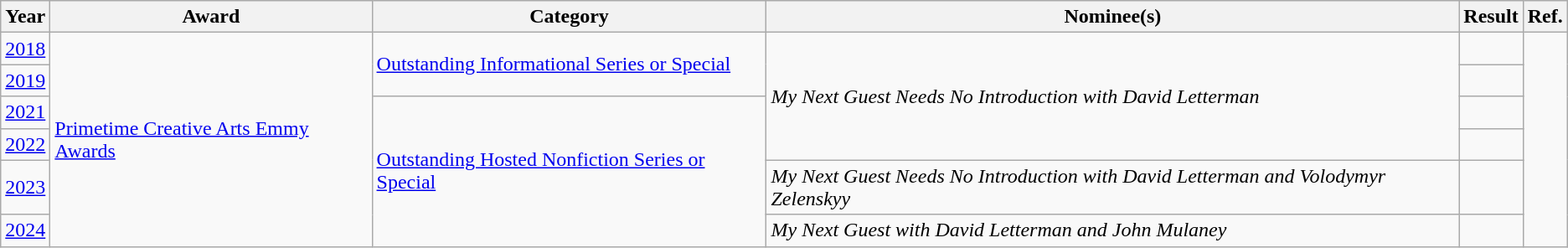<table class="wikitable unsortable">
<tr>
<th scope="col">Year</th>
<th scope="col">Award</th>
<th scope="col">Category</th>
<th scope="col">Nominee(s)</th>
<th scope="col">Result</th>
<th scope="col">Ref.</th>
</tr>
<tr>
<td><a href='#'>2018</a></td>
<td rowspan="6"><a href='#'>Primetime Creative Arts Emmy Awards</a></td>
<td rowspan="2"><a href='#'>Outstanding Informational Series or Special</a></td>
<td rowspan="4"><em>My Next Guest Needs No Introduction with David Letterman</em></td>
<td></td>
<td align="center"; rowspan="6"> <br>  <br> </td>
</tr>
<tr>
<td><a href='#'>2019</a></td>
<td></td>
</tr>
<tr>
<td><a href='#'>2021</a></td>
<td rowspan="4"><a href='#'>Outstanding Hosted Nonfiction Series or Special</a></td>
<td></td>
</tr>
<tr>
<td><a href='#'>2022</a></td>
<td></td>
</tr>
<tr>
<td><a href='#'>2023</a></td>
<td><em>My Next Guest Needs No Introduction with David Letterman and Volodymyr Zelenskyy</em></td>
<td></td>
</tr>
<tr>
<td><a href='#'>2024</a></td>
<td><em>My Next Guest with David Letterman and John Mulaney</em></td>
<td></td>
</tr>
</table>
